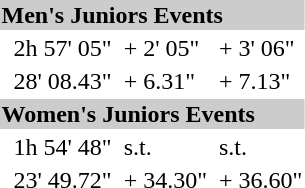<table>
<tr style="background:#ccc;">
<td colspan=7><strong>Men's Juniors Events</strong></td>
</tr>
<tr>
<td><br></td>
<td></td>
<td>2h 57' 05"</td>
<td></td>
<td>+ 2' 05"</td>
<td></td>
<td>+ 3' 06"</td>
</tr>
<tr>
<td><br></td>
<td></td>
<td>28' 08.43"</td>
<td></td>
<td>+ 6.31"</td>
<td></td>
<td>+ 7.13"</td>
</tr>
<tr style="background:#ccc;">
<td colspan=7><strong>Women's Juniors Events</strong></td>
</tr>
<tr>
<td><br></td>
<td></td>
<td>1h 54' 48"</td>
<td></td>
<td>s.t.</td>
<td></td>
<td>s.t.</td>
</tr>
<tr>
<td><br></td>
<td></td>
<td>23' 49.72"</td>
<td></td>
<td>+ 34.30"</td>
<td></td>
<td>+ 36.60"</td>
</tr>
</table>
